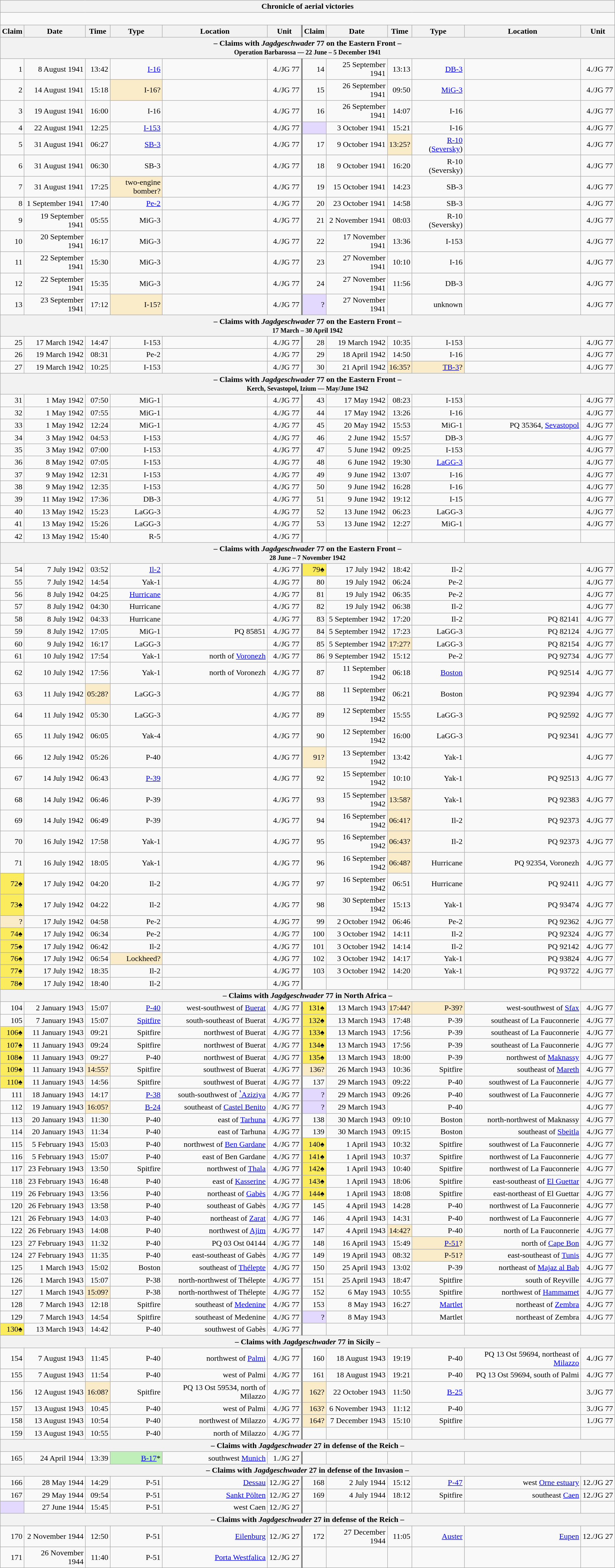<table class="wikitable plainrowheaders collapsible" style="margin-left: auto; margin-right: auto; border: none; text-align:right; width: 100%;">
<tr>
<th colspan="12">Chronicle of aerial victories</th>
</tr>
<tr>
<td colspan="12" style="text-align: left;"><br>


</td>
</tr>
<tr>
<th scope="col">Claim</th>
<th scope="col">Date</th>
<th scope="col">Time</th>
<th scope="col" width="100px">Type</th>
<th scope="col">Location</th>
<th scope="col">Unit</th>
<th scope="col" style="border-left: 3px solid grey;">Claim</th>
<th scope="col">Date</th>
<th scope="col">Time</th>
<th scope="col" width="100px">Type</th>
<th scope="col">Location</th>
<th scope="col">Unit</th>
</tr>
<tr>
<th colspan="12">– Claims with <em>Jagdgeschwader</em> 77 on the Eastern Front –<br><small>Operation Barbarossa — 22 June – 5 December 1941</small></th>
</tr>
<tr>
<td>1</td>
<td>8 August 1941</td>
<td>13:42</td>
<td><a href='#'>I-16</a></td>
<td></td>
<td>4./JG 77</td>
<td style="border-left: 3px solid grey;">14</td>
<td>25 September 1941</td>
<td>13:13</td>
<td><a href='#'>DB-3</a></td>
<td></td>
<td>4./JG 77</td>
</tr>
<tr>
<td>2</td>
<td>14 August 1941</td>
<td>15:18</td>
<td style="background:#faecc8">I-16?</td>
<td></td>
<td>4./JG 77</td>
<td style="border-left: 3px solid grey;">15</td>
<td>26 September 1941</td>
<td>09:50</td>
<td><a href='#'>MiG-3</a></td>
<td></td>
<td>4./JG 77</td>
</tr>
<tr>
<td>3</td>
<td>19 August 1941</td>
<td>16:00</td>
<td>I-16</td>
<td></td>
<td>4./JG 77</td>
<td style="border-left: 3px solid grey;">16</td>
<td>26 September 1941</td>
<td>14:07</td>
<td>I-16</td>
<td></td>
<td>4./JG 77</td>
</tr>
<tr>
<td>4</td>
<td>22 August 1941</td>
<td>12:25</td>
<td><a href='#'>I-153</a></td>
<td></td>
<td>4./JG 77</td>
<td style="border-left: 3px solid grey; background:#e3d9ff;"></td>
<td>3 October 1941</td>
<td>15:21</td>
<td>I-16</td>
<td></td>
<td>4./JG 77</td>
</tr>
<tr>
<td>5</td>
<td>31 August 1941</td>
<td>06:27</td>
<td><a href='#'>SB-3</a></td>
<td></td>
<td>4./JG 77</td>
<td style="border-left: 3px solid grey;">17</td>
<td>9 October 1941</td>
<td style="background:#faecc8">13:25?</td>
<td><a href='#'>R-10</a> (<a href='#'>Seversky</a>)</td>
<td></td>
<td>4./JG 77</td>
</tr>
<tr>
<td>6</td>
<td>31 August 1941</td>
<td>06:30</td>
<td>SB-3</td>
<td></td>
<td>4./JG 77</td>
<td style="border-left: 3px solid grey;">18</td>
<td>9 October 1941</td>
<td>16:20</td>
<td>R-10 (Seversky)</td>
<td></td>
<td>4./JG 77</td>
</tr>
<tr>
<td>7</td>
<td>31 August 1941</td>
<td>17:25</td>
<td style="background:#faecc8">two-engine bomber?</td>
<td></td>
<td>4./JG 77</td>
<td style="border-left: 3px solid grey;">19</td>
<td>15 October 1941</td>
<td>14:23</td>
<td>SB-3</td>
<td></td>
<td>4./JG 77</td>
</tr>
<tr>
<td>8</td>
<td>1 September 1941</td>
<td>17:40</td>
<td><a href='#'>Pe-2</a></td>
<td></td>
<td>4./JG 77</td>
<td style="border-left: 3px solid grey;">20</td>
<td>23 October 1941</td>
<td>14:58</td>
<td>SB-3</td>
<td></td>
<td>4./JG 77</td>
</tr>
<tr>
<td>9</td>
<td>19 September 1941</td>
<td>05:55</td>
<td>MiG-3</td>
<td></td>
<td>4./JG 77</td>
<td style="border-left: 3px solid grey;">21</td>
<td>2 November 1941</td>
<td>08:03</td>
<td>R-10 (Seversky)</td>
<td></td>
<td>4./JG 77</td>
</tr>
<tr>
<td>10</td>
<td>20 September 1941</td>
<td>16:17</td>
<td>MiG-3</td>
<td></td>
<td>4./JG 77</td>
<td style="border-left: 3px solid grey;">22</td>
<td>17 November 1941</td>
<td>13:36</td>
<td>I-153</td>
<td></td>
<td>4./JG 77</td>
</tr>
<tr>
<td>11</td>
<td>22 September 1941</td>
<td>15:30</td>
<td>MiG-3</td>
<td></td>
<td>4./JG 77</td>
<td style="border-left: 3px solid grey;">23</td>
<td>27 November 1941</td>
<td>10:10</td>
<td>I-16</td>
<td></td>
<td>4./JG 77</td>
</tr>
<tr>
<td>12</td>
<td>22 September 1941</td>
<td>15:35</td>
<td>MiG-3</td>
<td></td>
<td>4./JG 77</td>
<td style="border-left: 3px solid grey;">24</td>
<td>27 November 1941</td>
<td>11:56</td>
<td>DB-3</td>
<td></td>
<td>4./JG 77</td>
</tr>
<tr>
<td>13</td>
<td>23 September 1941</td>
<td>17:12</td>
<td style="background:#faecc8">I-15?</td>
<td></td>
<td>4./JG 77</td>
<td style="border-left: 3px solid grey; background:#e3d9ff;">?</td>
<td>27 November 1941</td>
<td></td>
<td>unknown</td>
<td></td>
<td>4./JG 77</td>
</tr>
<tr>
<th colspan="12">– Claims with <em>Jagdgeschwader</em> 77 on the Eastern Front –<br><small>17 March – 30 April 1942</small></th>
</tr>
<tr>
<td>25</td>
<td>17 March 1942</td>
<td>14:47</td>
<td>I-153</td>
<td></td>
<td>4./JG 77</td>
<td style="border-left: 3px solid grey;">28</td>
<td>19 March 1942</td>
<td>10:35</td>
<td>I-153</td>
<td></td>
<td>4./JG 77</td>
</tr>
<tr>
<td>26</td>
<td>19 March 1942</td>
<td>08:31</td>
<td>Pe-2</td>
<td></td>
<td>4./JG 77</td>
<td style="border-left: 3px solid grey;">29</td>
<td>18 April 1942</td>
<td>14:50</td>
<td>I-16</td>
<td></td>
<td>4./JG 77</td>
</tr>
<tr>
<td>27</td>
<td>19 March 1942</td>
<td>10:25</td>
<td>I-153</td>
<td></td>
<td>4./JG 77</td>
<td style="border-left: 3px solid grey;">30</td>
<td>21 April 1942</td>
<td style="background:#faecc8">16:35?</td>
<td style="background:#faecc8"><a href='#'>TB-3</a>?</td>
<td></td>
<td>4./JG 77</td>
</tr>
<tr>
<th colspan="12">– Claims with <em>Jagdgeschwader</em> 77 on the Eastern Front –<br><small> Kerch, Sevastopol, Izium — May/June 1942</small></th>
</tr>
<tr>
<td>31</td>
<td>1 May 1942</td>
<td>07:50</td>
<td>MiG-1</td>
<td></td>
<td>4./JG 77</td>
<td style="border-left: 3px solid grey;">43</td>
<td>17 May 1942</td>
<td>08:23</td>
<td>I-153</td>
<td></td>
<td>4./JG 77</td>
</tr>
<tr>
<td>32</td>
<td>1 May 1942</td>
<td>07:55</td>
<td>MiG-1</td>
<td></td>
<td>4./JG 77</td>
<td style="border-left: 3px solid grey;">44</td>
<td>17 May 1942</td>
<td>13:26</td>
<td>I-16</td>
<td></td>
<td>4./JG 77</td>
</tr>
<tr>
<td>33</td>
<td>1 May 1942</td>
<td>12:24</td>
<td>MiG-1</td>
<td></td>
<td>4./JG 77</td>
<td style="border-left: 3px solid grey;">45</td>
<td>20 May 1942</td>
<td>15:53</td>
<td>MiG-1</td>
<td>PQ 35364, <a href='#'>Sevastopol</a></td>
<td>4./JG 77</td>
</tr>
<tr>
<td>34</td>
<td>3 May 1942</td>
<td>04:53</td>
<td>I-153</td>
<td></td>
<td>4./JG 77</td>
<td style="border-left: 3px solid grey;">46</td>
<td>2 June 1942</td>
<td>15:57</td>
<td>DB-3</td>
<td></td>
<td>4./JG 77</td>
</tr>
<tr>
<td>35</td>
<td>3 May 1942</td>
<td>07:00</td>
<td>I-153</td>
<td></td>
<td>4./JG 77</td>
<td style="border-left: 3px solid grey;">47</td>
<td>5 June 1942</td>
<td>09:25</td>
<td>I-153</td>
<td></td>
<td>4./JG 77</td>
</tr>
<tr>
<td>36</td>
<td>8 May 1942</td>
<td>07:05</td>
<td>I-153</td>
<td></td>
<td>4./JG 77</td>
<td style="border-left: 3px solid grey;">48</td>
<td>6 June 1942</td>
<td>19:30</td>
<td><a href='#'>LaGG-3</a></td>
<td></td>
<td>4./JG 77</td>
</tr>
<tr>
<td>37</td>
<td>9 May 1942</td>
<td>12:31</td>
<td>I-153</td>
<td></td>
<td>4./JG 77</td>
<td style="border-left: 3px solid grey;">49</td>
<td>9 June 1942</td>
<td>13:07</td>
<td>I-16</td>
<td></td>
<td>4./JG 77</td>
</tr>
<tr>
<td>38</td>
<td>9 May 1942</td>
<td>12:35</td>
<td>I-153</td>
<td></td>
<td>4./JG 77</td>
<td style="border-left: 3px solid grey;">50</td>
<td>9 June 1942</td>
<td>16:28</td>
<td>I-16</td>
<td></td>
<td>4./JG 77</td>
</tr>
<tr>
<td>39</td>
<td>11 May 1942</td>
<td>17:36</td>
<td>DB-3</td>
<td></td>
<td>4./JG 77</td>
<td style="border-left: 3px solid grey;">51</td>
<td>9 June 1942</td>
<td>19:12</td>
<td>I-15</td>
<td></td>
<td>4./JG 77</td>
</tr>
<tr>
<td>40</td>
<td>13 May 1942</td>
<td>15:23</td>
<td>LaGG-3</td>
<td></td>
<td>4./JG 77</td>
<td style="border-left: 3px solid grey;">52</td>
<td>13 June 1942</td>
<td>06:23</td>
<td>LaGG-3</td>
<td></td>
<td>4./JG 77</td>
</tr>
<tr>
<td>41</td>
<td>13 May 1942</td>
<td>15:26</td>
<td>LaGG-3</td>
<td></td>
<td>4./JG 77</td>
<td style="border-left: 3px solid grey;">53</td>
<td>13 June 1942</td>
<td>12:27</td>
<td>MiG-1</td>
<td></td>
<td>4./JG 77</td>
</tr>
<tr>
<td>42</td>
<td>13 May 1942</td>
<td>15:40</td>
<td>R-5</td>
<td></td>
<td>4./JG 77</td>
<td style="border-left: 3px solid grey;"></td>
<td></td>
<td></td>
<td></td>
<td></td>
<td></td>
</tr>
<tr>
<th colspan="12">– Claims with <em>Jagdgeschwader</em> 77 on the Eastern Front –<br><small>28 June – 7 November 1942</small></th>
</tr>
<tr>
<td>54</td>
<td>7 July 1942</td>
<td>03:52</td>
<td><a href='#'>Il-2</a></td>
<td></td>
<td>4./JG 77</td>
<td style="border-left: 3px solid grey; background:#fbec5d;">79♠</td>
<td>17 July 1942</td>
<td>18:42</td>
<td>Il-2</td>
<td></td>
<td>4./JG 77</td>
</tr>
<tr>
<td>55</td>
<td>7 July 1942</td>
<td>14:54</td>
<td>Yak-1</td>
<td></td>
<td>4./JG 77</td>
<td style="border-left: 3px solid grey;">80</td>
<td>19 July 1942</td>
<td>06:24</td>
<td>Pe-2</td>
<td></td>
<td>4./JG 77</td>
</tr>
<tr>
<td>56</td>
<td>8 July 1942</td>
<td>04:25</td>
<td><a href='#'>Hurricane</a></td>
<td></td>
<td>4./JG 77</td>
<td style="border-left: 3px solid grey;">81</td>
<td>19 July 1942</td>
<td>06:35</td>
<td>Pe-2</td>
<td></td>
<td>4./JG 77</td>
</tr>
<tr>
<td>57</td>
<td>8 July 1942</td>
<td>04:30</td>
<td>Hurricane</td>
<td></td>
<td>4./JG 77</td>
<td style="border-left: 3px solid grey;">82</td>
<td>19 July 1942</td>
<td>06:38</td>
<td>Il-2</td>
<td></td>
<td>4./JG 77</td>
</tr>
<tr>
<td>58</td>
<td>8 July 1942</td>
<td>04:33</td>
<td>Hurricane</td>
<td></td>
<td>4./JG 77</td>
<td style="border-left: 3px solid grey;">83</td>
<td>5 September 1942</td>
<td>17:20</td>
<td>Il-2</td>
<td>PQ 82141</td>
<td>4./JG 77</td>
</tr>
<tr>
<td>59</td>
<td>8 July 1942</td>
<td>17:05</td>
<td>MiG-1</td>
<td>PQ 85851</td>
<td>4./JG 77</td>
<td style="border-left: 3px solid grey;">84</td>
<td>5 September 1942</td>
<td>17:23</td>
<td>LaGG-3</td>
<td>PQ 82124</td>
<td>4./JG 77</td>
</tr>
<tr>
<td>60</td>
<td>9 July 1942</td>
<td>16:17</td>
<td>LaGG-3</td>
<td></td>
<td>4./JG 77</td>
<td style="border-left: 3px solid grey;">85</td>
<td>5 September 1942</td>
<td style="background:#faecc8">17:27?</td>
<td>LaGG-3</td>
<td>PQ 82154</td>
<td>4./JG 77</td>
</tr>
<tr>
<td>61</td>
<td>10 July 1942</td>
<td>17:54</td>
<td>Yak-1</td>
<td>north of <a href='#'>Voronezh</a></td>
<td>4./JG 77</td>
<td style="border-left: 3px solid grey;">86</td>
<td>9 September 1942</td>
<td>15:12</td>
<td>Pe-2</td>
<td>PQ 92734</td>
<td>4./JG 77</td>
</tr>
<tr>
<td>62</td>
<td>10 July 1942</td>
<td>17:56</td>
<td>Yak-1</td>
<td>north of Voronezh</td>
<td>4./JG 77</td>
<td style="border-left: 3px solid grey;">87</td>
<td>11 September 1942</td>
<td>06:18</td>
<td><a href='#'>Boston</a></td>
<td>PQ 92514</td>
<td>4./JG 77</td>
</tr>
<tr>
<td>63</td>
<td>11 July 1942</td>
<td style="background:#faecc8">05:28?</td>
<td>LaGG-3</td>
<td></td>
<td>4./JG 77</td>
<td style="border-left: 3px solid grey;">88</td>
<td>11 September 1942</td>
<td>06:21</td>
<td>Boston</td>
<td>PQ 92394</td>
<td>4./JG 77</td>
</tr>
<tr>
<td>64</td>
<td>11 July 1942</td>
<td>05:30</td>
<td>LaGG-3</td>
<td></td>
<td>4./JG 77</td>
<td style="border-left: 3px solid grey;">89</td>
<td>12 September 1942</td>
<td>15:55</td>
<td>LaGG-3</td>
<td>PQ 92592</td>
<td>4./JG 77</td>
</tr>
<tr>
<td>65</td>
<td>11 July 1942</td>
<td>06:05</td>
<td>Yak-4</td>
<td></td>
<td>4./JG 77</td>
<td style="border-left: 3px solid grey;">90</td>
<td>12 September 1942</td>
<td>16:00</td>
<td>LaGG-3</td>
<td>PQ 92341</td>
<td>4./JG 77</td>
</tr>
<tr>
<td>66</td>
<td>12 July 1942</td>
<td>05:26</td>
<td>P-40</td>
<td></td>
<td>4./JG 77</td>
<td style="border-left: 3px solid grey; background:#faecc8">91?</td>
<td>13 September 1942</td>
<td>13:42</td>
<td>Yak-1</td>
<td></td>
<td>4./JG 77</td>
</tr>
<tr>
<td>67</td>
<td>14 July 1942</td>
<td>06:43</td>
<td><a href='#'>P-39</a></td>
<td></td>
<td>4./JG 77</td>
<td style="border-left: 3px solid grey;">92</td>
<td>15 September 1942</td>
<td>10:10</td>
<td>Yak-1</td>
<td>PQ 92513</td>
<td>4./JG 77</td>
</tr>
<tr>
<td>68</td>
<td>14 July 1942</td>
<td>06:46</td>
<td>P-39</td>
<td></td>
<td>4./JG 77</td>
<td style="border-left: 3px solid grey;">93</td>
<td>15 September 1942</td>
<td style="background:#faecc8">13:58?</td>
<td>Yak-1</td>
<td>PQ 92383</td>
<td>4./JG 77</td>
</tr>
<tr>
<td>69</td>
<td>14 July 1942</td>
<td>06:49</td>
<td>P-39</td>
<td></td>
<td>4./JG 77</td>
<td style="border-left: 3px solid grey;">94</td>
<td>16 September 1942</td>
<td style="background:#faecc8">06:41?</td>
<td>Il-2</td>
<td>PQ 92373</td>
<td>4./JG 77</td>
</tr>
<tr>
<td>70</td>
<td>16 July 1942</td>
<td>17:58</td>
<td>Yak-1</td>
<td></td>
<td>4./JG 77</td>
<td style="border-left: 3px solid grey;">95</td>
<td>16 September 1942</td>
<td style="background:#faecc8">06:43?</td>
<td>Il-2</td>
<td>PQ 92373</td>
<td>4./JG 77</td>
</tr>
<tr>
<td>71</td>
<td>16 July 1942</td>
<td>18:05</td>
<td>Yak-1</td>
<td></td>
<td>4./JG 77</td>
<td style="border-left: 3px solid grey;">96</td>
<td>16 September 1942</td>
<td style="background:#faecc8">06:48?</td>
<td>Hurricane</td>
<td>PQ 92354, Voronezh</td>
<td>4./JG 77</td>
</tr>
<tr>
<td style="background:#fbec5d;">72♠</td>
<td>17 July 1942</td>
<td>04:20</td>
<td>Il-2</td>
<td></td>
<td>4./JG 77</td>
<td style="border-left: 3px solid grey;">97</td>
<td>16 September 1942</td>
<td>06:51</td>
<td>Hurricane</td>
<td>PQ 92411</td>
<td>4./JG 77</td>
</tr>
<tr>
<td style="background:#fbec5d;">73♠</td>
<td>17 July 1942</td>
<td>04:22</td>
<td>Il-2</td>
<td></td>
<td>4./JG 77</td>
<td style="border-left: 3px solid grey;">98</td>
<td>30 September 1942</td>
<td>15:13</td>
<td>Yak-1</td>
<td>PQ 93474</td>
<td>4./JG 77</td>
</tr>
<tr>
<td style="background:#faecc8">?</td>
<td>17 July 1942</td>
<td>04:58</td>
<td>Pe-2</td>
<td></td>
<td>4./JG 77</td>
<td style="border-left: 3px solid grey;">99</td>
<td>2 October 1942</td>
<td>06:46</td>
<td>Pe-2</td>
<td>PQ 92362</td>
<td>4./JG 77</td>
</tr>
<tr>
<td style="background:#fbec5d;">74♠</td>
<td>17 July 1942</td>
<td>06:34</td>
<td>Pe-2</td>
<td></td>
<td>4./JG 77</td>
<td style="border-left: 3px solid grey;">100</td>
<td>3 October 1942</td>
<td>14:11</td>
<td>Il-2</td>
<td>PQ 92324</td>
<td>4./JG 77</td>
</tr>
<tr>
<td style="background:#fbec5d;">75♠</td>
<td>17 July 1942</td>
<td>06:42</td>
<td>Il-2</td>
<td></td>
<td>4./JG 77</td>
<td style="border-left: 3px solid grey;">101</td>
<td>3 October 1942</td>
<td>14:14</td>
<td>Il-2</td>
<td>PQ 92142</td>
<td>4./JG 77</td>
</tr>
<tr>
<td style="background:#fbec5d;">76♠</td>
<td>17 July 1942</td>
<td>06:54</td>
<td style="background:#faecc8">Lockheed?</td>
<td></td>
<td>4./JG 77</td>
<td style="border-left: 3px solid grey;">102</td>
<td>3 October 1942</td>
<td>14:17</td>
<td>Yak-1</td>
<td>PQ 93824</td>
<td>4./JG 77</td>
</tr>
<tr>
<td style="background:#fbec5d;">77♠</td>
<td>17 July 1942</td>
<td>18:35</td>
<td>Il-2</td>
<td></td>
<td>4./JG 77</td>
<td style="border-left: 3px solid grey;">103</td>
<td>3 October 1942</td>
<td>14:20</td>
<td>Yak-1</td>
<td>PQ 93722</td>
<td>4./JG 77</td>
</tr>
<tr>
<td style="background:#fbec5d;">78♠</td>
<td>17 July 1942</td>
<td>18:40</td>
<td>Il-2</td>
<td></td>
<td>4./JG 77</td>
<td style="border-left: 3px solid grey;"></td>
<td></td>
<td></td>
<td></td>
<td></td>
<td></td>
</tr>
<tr>
<th colspan="12">– Claims with <em>Jagdgeschwader</em> 77 in North Africa –</th>
</tr>
<tr>
<td>104</td>
<td>2 January 1943</td>
<td>15:07</td>
<td><a href='#'>P-40</a></td>
<td> west-southwest of <a href='#'>Buerat</a></td>
<td>4./JG 77</td>
<td style="border-left: 3px solid grey; background:#fbec5d;">131♠</td>
<td>13 March 1943</td>
<td style="background:#faecc8">17:44?</td>
<td style="background:#faecc8">P-39?</td>
<td> west-southwest of <a href='#'>Sfax</a></td>
<td>4./JG 77</td>
</tr>
<tr>
<td>105</td>
<td>7 January 1943</td>
<td>15:07</td>
<td><a href='#'>Spitfire</a></td>
<td> south-southeast of Buerat</td>
<td>4./JG 77</td>
<td style="border-left: 3px solid grey; background:#fbec5d;">132♠</td>
<td>13 March 1943</td>
<td>17:48</td>
<td>P-39</td>
<td> southeast of La Fauconnerie</td>
<td>4./JG 77</td>
</tr>
<tr>
<td style="background:#fbec5d;">106♠</td>
<td>11 January 1943</td>
<td>09:21</td>
<td>Spitfire</td>
<td> northwest of Buerat</td>
<td>4./JG 77</td>
<td style="border-left: 3px solid grey; background:#fbec5d;">133♠</td>
<td>13 March 1943</td>
<td>17:56</td>
<td>P-39</td>
<td> southeast of La Fauconnerie</td>
<td>4./JG 77</td>
</tr>
<tr>
<td style="background:#fbec5d;">107♠</td>
<td>11 January 1943</td>
<td>09:24</td>
<td>Spitfire</td>
<td> northwest of Buerat</td>
<td>4./JG 77</td>
<td style="border-left: 3px solid grey; background:#fbec5d;">134♠</td>
<td>13 March 1943</td>
<td>17:56</td>
<td>P-39</td>
<td> southeast of La Fauconnerie</td>
<td>4./JG 77</td>
</tr>
<tr>
<td style="background:#fbec5d;">108♠</td>
<td>11 January 1943</td>
<td>09:27</td>
<td>P-40</td>
<td> northwest of Buerat</td>
<td>4./JG 77</td>
<td style="border-left: 3px solid grey; background:#fbec5d;">135♠</td>
<td>13 March 1943</td>
<td>18:00</td>
<td>P-39</td>
<td> northwest of <a href='#'>Maknassy</a></td>
<td>4./JG 77</td>
</tr>
<tr>
<td style="background:#fbec5d;">109♠</td>
<td>11 January 1943</td>
<td style="background:#faecc8">14:55?</td>
<td>Spitfire</td>
<td> southwest of Buerat</td>
<td>4./JG 77</td>
<td style="border-left: 3px solid grey; background:#faecc8">136?</td>
<td>26 March 1943</td>
<td>10:36</td>
<td>Spitfire</td>
<td>southeast of <a href='#'>Mareth</a></td>
<td>4./JG 77</td>
</tr>
<tr>
<td style="background:#fbec5d;">110♠</td>
<td>11 January 1943</td>
<td>14:56</td>
<td>Spitfire</td>
<td> southwest of Buerat</td>
<td>4./JG 77</td>
<td style="border-left: 3px solid grey;">137</td>
<td>29 March 1943</td>
<td>09:22</td>
<td>P-40</td>
<td> southwest of La Fauconnerie</td>
<td>4./JG 77</td>
</tr>
<tr>
<td>111</td>
<td>18 January 1943</td>
<td>14:17</td>
<td><a href='#'>P-38</a></td>
<td> south-southwest of <a href='#'>ʽAziziya</a></td>
<td>4./JG 77</td>
<td style="border-left: 3px solid grey; background:#e3d9ff;">?</td>
<td>29 March 1943</td>
<td>09:26</td>
<td>P-40</td>
<td>southwest of La Fauconnerie</td>
<td>4./JG 77</td>
</tr>
<tr>
<td>112</td>
<td>19 January 1943</td>
<td style="background:#faecc8">16:05?</td>
<td><a href='#'>B-24</a></td>
<td> southeast of <a href='#'>Castel Benito</a></td>
<td>4./JG 77</td>
<td style="border-left: 3px solid grey; background:#e3d9ff;">?</td>
<td>29 March 1943</td>
<td></td>
<td>P-40</td>
<td></td>
<td>4./JG 77</td>
</tr>
<tr>
<td>113</td>
<td>20 January 1943</td>
<td>11:30</td>
<td>P-40</td>
<td> east of <a href='#'>Tarhuna</a></td>
<td>4./JG 77</td>
<td style="border-left: 3px solid grey;">138</td>
<td>30 March 1943</td>
<td>09:10</td>
<td>Boston</td>
<td> north-northwest of Maknassy</td>
<td>4./JG 77</td>
</tr>
<tr>
<td>114</td>
<td>20 January 1943</td>
<td>11:34</td>
<td>P-40</td>
<td> east of Tarhuna</td>
<td>4./JG 77</td>
<td style="border-left: 3px solid grey;">139</td>
<td>30 March 1943</td>
<td>09:15</td>
<td>Boston</td>
<td> southeast of <a href='#'>Sbeitla</a></td>
<td>4./JG 77</td>
</tr>
<tr>
<td>115</td>
<td>5 February 1943</td>
<td>15:03</td>
<td>P-40</td>
<td> northwest of <a href='#'>Ben Gardane</a></td>
<td>4./JG 77</td>
<td style="border-left: 3px solid grey; background:#fbec5d;">140♠</td>
<td>1 April 1943</td>
<td>10:32</td>
<td>Spitfire</td>
<td> southwest of La Fauconnerie</td>
<td>4./JG 77</td>
</tr>
<tr>
<td>116</td>
<td>5 February 1943</td>
<td>15:07</td>
<td>P-40</td>
<td> east of Ben Gardane</td>
<td>4./JG 77</td>
<td style="border-left: 3px solid grey; background:#fbec5d;">141♠</td>
<td>1 April 1943</td>
<td>10:37</td>
<td>Spitfire</td>
<td> northwest of La Fauconnerie</td>
<td>4./JG 77</td>
</tr>
<tr>
<td>117</td>
<td>23 February 1943</td>
<td>13:50</td>
<td>Spitfire</td>
<td> northwest of <a href='#'>Thala</a></td>
<td>4./JG 77</td>
<td style="border-left: 3px solid grey; background:#fbec5d;">142♠</td>
<td>1 April 1943</td>
<td>10:40</td>
<td>Spitfire</td>
<td> northwest of La Fauconnerie</td>
<td>4./JG 77</td>
</tr>
<tr>
<td>118</td>
<td>23 February 1943</td>
<td>16:48</td>
<td>P-40</td>
<td> east of <a href='#'>Kasserine</a></td>
<td>4./JG 77</td>
<td style="border-left: 3px solid grey; background:#fbec5d;">143♠</td>
<td>1 April 1943</td>
<td>18:06</td>
<td>Spitfire</td>
<td> east-southeast of <a href='#'>El Guettar</a></td>
<td>4./JG 77</td>
</tr>
<tr>
<td>119</td>
<td>26 February 1943</td>
<td>13:56</td>
<td>P-40</td>
<td> northeast of <a href='#'>Gabès</a></td>
<td>4./JG 77</td>
<td style="border-left: 3px solid grey; background:#fbec5d;">144♠</td>
<td>1 April 1943</td>
<td>18:08</td>
<td>Spitfire</td>
<td> east-northeast of El Guettar</td>
<td>4./JG 77</td>
</tr>
<tr>
<td>120</td>
<td>26 February 1943</td>
<td>13:58</td>
<td>P-40</td>
<td> southeast of Gabès</td>
<td>4./JG 77</td>
<td style="border-left: 3px solid grey;">145</td>
<td>4 April 1943</td>
<td>14:28</td>
<td>P-40</td>
<td> northwest of La Fauconnerie</td>
<td>4./JG 77</td>
</tr>
<tr>
<td>121</td>
<td>26 February 1943</td>
<td>14:03</td>
<td>P-40</td>
<td> northeast of <a href='#'>Zarat</a></td>
<td>4./JG 77</td>
<td style="border-left: 3px solid grey;">146</td>
<td>4 April 1943</td>
<td>14:31</td>
<td>P-40</td>
<td> northwest of La Fauconnerie</td>
<td>4./JG 77</td>
</tr>
<tr>
<td>122</td>
<td>26 February 1943</td>
<td>14:08</td>
<td>P-40</td>
<td> northwest of <a href='#'>Ajim</a></td>
<td>4./JG 77</td>
<td style="border-left: 3px solid grey;">147</td>
<td>4 April 1943</td>
<td style="background:#faecc8">14:42?</td>
<td>P-40</td>
<td> north of La Fauconnerie</td>
<td>4./JG 77</td>
</tr>
<tr>
<td>123</td>
<td>27 February 1943</td>
<td>11:32</td>
<td>P-40</td>
<td>PQ 03 Ost 04144</td>
<td>4./JG 77</td>
<td style="border-left: 3px solid grey;">148</td>
<td>16 April 1943</td>
<td>15:49</td>
<td style="background:#faecc8"><a href='#'>P-51</a>?</td>
<td> north of <a href='#'>Cape Bon</a></td>
<td>4./JG 77</td>
</tr>
<tr>
<td>124</td>
<td>27 February 1943</td>
<td>11:35</td>
<td>P-40</td>
<td> east-southeast of Gabès</td>
<td>4./JG 77</td>
<td style="border-left: 3px solid grey;">149</td>
<td>19 April 1943</td>
<td>08:32</td>
<td style="background:#faecc8">P-51?</td>
<td> east-southeast of <a href='#'>Tunis</a></td>
<td>4./JG 77</td>
</tr>
<tr>
<td>125</td>
<td>1 March 1943</td>
<td>15:02</td>
<td>Boston</td>
<td> southeast of <a href='#'>Thélepte</a></td>
<td>4./JG 77</td>
<td style="border-left: 3px solid grey;">150</td>
<td>25 April 1943</td>
<td>13:02</td>
<td>P-39</td>
<td> northeast of <a href='#'>Majaz al Bab</a></td>
<td>4./JG 77</td>
</tr>
<tr>
<td>126</td>
<td>1 March 1943</td>
<td>15:07</td>
<td>P-38</td>
<td> north-northwest of Thélepte</td>
<td>4./JG 77</td>
<td style="border-left: 3px solid grey;">151</td>
<td>25 April 1943</td>
<td>18:47</td>
<td>Spitfire</td>
<td> south of Reyville</td>
<td>4./JG 77</td>
</tr>
<tr>
<td>127</td>
<td>1 March 1943</td>
<td style="background:#faecc8">15:09?</td>
<td>P-38</td>
<td> north-northwest of Thélepte</td>
<td>4./JG 77</td>
<td style="border-left: 3px solid grey;">152</td>
<td>6 May 1943</td>
<td>10:55</td>
<td>Spitfire</td>
<td>northwest of <a href='#'>Hammamet</a></td>
<td>4./JG 77</td>
</tr>
<tr>
<td>128</td>
<td>7 March 1943</td>
<td>12:18</td>
<td>Spitfire</td>
<td> southeast of <a href='#'>Medenine</a></td>
<td>4./JG 77</td>
<td style="border-left: 3px solid grey;">153</td>
<td>8 May 1943</td>
<td>16:27</td>
<td><a href='#'>Martlet</a></td>
<td>northeast of <a href='#'>Zembra</a></td>
<td>4./JG 77</td>
</tr>
<tr>
<td>129</td>
<td>7 March 1943</td>
<td>14:54</td>
<td>Spitfire</td>
<td> southeast of Medenine</td>
<td>4./JG 77</td>
<td style="border-left: 3px solid grey; background:#e3d9ff;">?</td>
<td>8 May 1943</td>
<td></td>
<td>Martlet</td>
<td>northeast of Zembra</td>
<td>4./JG 77</td>
</tr>
<tr>
<td style="background:#fbec5d;">130♠</td>
<td>13 March 1943</td>
<td>14:42</td>
<td>P-40</td>
<td> southwest of Gabès</td>
<td>4./JG 77</td>
<td style="border-left: 3px solid grey;"></td>
<td></td>
<td></td>
<td></td>
<td></td>
<td></td>
</tr>
<tr>
<th colspan="12">– Claims with <em>Jagdgeschwader</em> 77 in Sicily –</th>
</tr>
<tr>
<td>154</td>
<td>7 August 1943</td>
<td>11:45</td>
<td>P-40</td>
<td> northwest of <a href='#'>Palmi</a></td>
<td>4./JG 77</td>
<td style="border-left: 3px solid grey;">160</td>
<td>18 August 1943</td>
<td>19:19</td>
<td>P-40</td>
<td>PQ 13 Ost 59694, northeast of <a href='#'>Milazzo</a></td>
<td>4./JG 77</td>
</tr>
<tr>
<td>155</td>
<td>7 August 1943</td>
<td>11:54</td>
<td>P-40</td>
<td> west of Palmi</td>
<td>4./JG 77</td>
<td style="border-left: 3px solid grey;">161</td>
<td>18 August 1943</td>
<td>19:21</td>
<td>P-40</td>
<td>PQ 13 Ost 59694,  south of Palmi</td>
<td>4./JG 77</td>
</tr>
<tr>
<td>156</td>
<td>12 August 1943</td>
<td style="background:#faecc8">16:08?</td>
<td>Spitfire</td>
<td>PQ 13 Ost 59534, north of Milazzo</td>
<td>4./JG 77</td>
<td style="border-left: 3px solid grey; background:#faecc8">162?</td>
<td>22 October 1943</td>
<td>11:50</td>
<td><a href='#'>B-25</a></td>
<td></td>
<td>3./JG 77</td>
</tr>
<tr>
<td>157</td>
<td>13 August 1943</td>
<td>10:45</td>
<td>P-40</td>
<td> west of Palmi</td>
<td>4./JG 77</td>
<td style="border-left: 3px solid grey; background:#faecc8">163?</td>
<td>6 November 1943</td>
<td>11:12</td>
<td>P-40</td>
<td></td>
<td>3./JG 77</td>
</tr>
<tr>
<td>158</td>
<td>13 August 1943</td>
<td>10:54</td>
<td>P-40</td>
<td> northwest of Milazzo</td>
<td>4./JG 77</td>
<td style="border-left: 3px solid grey; background:#faecc8">164?</td>
<td>7 December 1943</td>
<td>15:10</td>
<td>Spitfire</td>
<td></td>
<td>1./JG 77</td>
</tr>
<tr>
<td>159</td>
<td>13 August 1943</td>
<td>10:55</td>
<td>P-40</td>
<td> north of Milazzo</td>
<td>4./JG 77</td>
<td style="border-left: 3px solid grey;"></td>
<td></td>
<td></td>
<td></td>
<td></td>
<td></td>
</tr>
<tr>
<th colspan="12">– Claims with <em>Jagdgeschwader</em> 27 in defense of the Reich –</th>
</tr>
<tr>
<td>165</td>
<td>24 April 1944</td>
<td>13:39</td>
<td style="background:#C0EFBA"><a href='#'>B-17</a>*</td>
<td>southwest <a href='#'>Munich</a></td>
<td>1./JG 27</td>
<td style="border-left: 3px solid grey;"></td>
<td></td>
<td></td>
<td></td>
<td></td>
<td></td>
</tr>
<tr>
<th colspan="12">– Claims with <em>Jagdgeschwader</em> 27 in defense of the Invasion –</th>
</tr>
<tr>
<td>166</td>
<td>28 May 1944</td>
<td>14:29</td>
<td>P-51</td>
<td><a href='#'>Dessau</a></td>
<td>12./JG 27</td>
<td style="border-left: 3px solid grey;">168</td>
<td>2 July 1944</td>
<td>15:12</td>
<td><a href='#'>P-47</a></td>
<td> west <a href='#'>Orne estuary</a></td>
<td>12./JG 27</td>
</tr>
<tr>
<td>167</td>
<td>29 May 1944</td>
<td>09:54</td>
<td>P-51</td>
<td><a href='#'>Sankt Pölten</a></td>
<td>12./JG 27</td>
<td style="border-left: 3px solid grey;">169</td>
<td>4 July 1944</td>
<td>18:12</td>
<td>Spitfire</td>
<td> southeast <a href='#'>Caen</a></td>
<td>12./JG 27</td>
</tr>
<tr>
<td style="background:#e3d9ff;"></td>
<td>27 June 1944</td>
<td>15:45</td>
<td>P-51</td>
<td>west Caen</td>
<td>12./JG 27</td>
<td style="border-left: 3px solid grey;"></td>
<td></td>
<td></td>
<td></td>
<td></td>
<td></td>
</tr>
<tr>
<th colspan="12">– Claims with <em>Jagdgeschwader</em> 27 in defense of the Reich –</th>
</tr>
<tr>
<td>170</td>
<td>2 November 1944</td>
<td>12:50</td>
<td>P-51</td>
<td><a href='#'>Eilenburg</a></td>
<td>12./JG 27</td>
<td style="border-left: 3px solid grey;">172</td>
<td>27 December 1944</td>
<td>11:05</td>
<td><a href='#'>Auster</a></td>
<td><a href='#'>Eupen</a></td>
<td>12./JG 27</td>
</tr>
<tr>
<td>171</td>
<td>26 November 1944</td>
<td>11:40</td>
<td>P-51</td>
<td><a href='#'>Porta Westfalica</a></td>
<td>12./JG 27</td>
<td style="border-left: 3px solid grey;"></td>
<td></td>
<td></td>
<td></td>
<td></td>
<td></td>
</tr>
</table>
